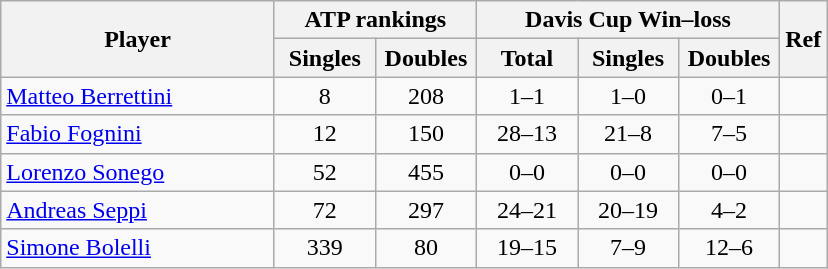<table class="wikitable sortable" style=text-align:center>
<tr>
<th rowspan=2 width="175">Player</th>
<th colspan=2>ATP rankings</th>
<th colspan=3>Davis Cup Win–loss</th>
<th rowspan=2 class="unsortable">Ref</th>
</tr>
<tr>
<th width="60">Singles</th>
<th width="60">Doubles</th>
<th width="60">Total</th>
<th width="60">Singles</th>
<th width="60">Doubles</th>
</tr>
<tr>
<td align=left><a href='#'>Matteo Berrettini</a></td>
<td>8</td>
<td>208</td>
<td>1–1</td>
<td>1–0</td>
<td>0–1</td>
<td></td>
</tr>
<tr>
<td align=left><a href='#'>Fabio Fognini</a></td>
<td>12</td>
<td>150</td>
<td>28–13</td>
<td>21–8</td>
<td>7–5</td>
<td></td>
</tr>
<tr>
<td align=left><a href='#'>Lorenzo Sonego</a></td>
<td>52</td>
<td>455</td>
<td>0–0</td>
<td>0–0</td>
<td>0–0</td>
<td></td>
</tr>
<tr>
<td align=left><a href='#'>Andreas Seppi</a></td>
<td>72</td>
<td>297</td>
<td>24–21</td>
<td>20–19</td>
<td>4–2</td>
<td></td>
</tr>
<tr>
<td align=left><a href='#'>Simone Bolelli</a></td>
<td>339</td>
<td>80</td>
<td>19–15</td>
<td>7–9</td>
<td>12–6</td>
<td></td>
</tr>
</table>
